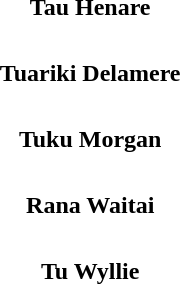<table align=right>
<tr>
<th>Tau Henare</th>
</tr>
<tr>
<td><br>







</td>
</tr>
<tr>
<th>Tuariki Delamere</th>
</tr>
<tr>
<td><br>


</td>
</tr>
<tr>
<th>Tuku Morgan</th>
</tr>
<tr>
<td><br>


</td>
</tr>
<tr>
<th>Rana Waitai</th>
</tr>
<tr>
<td><br>


</td>
</tr>
<tr>
<th>Tu Wyllie</th>
</tr>
<tr>
<td><br>

</td>
</tr>
</table>
